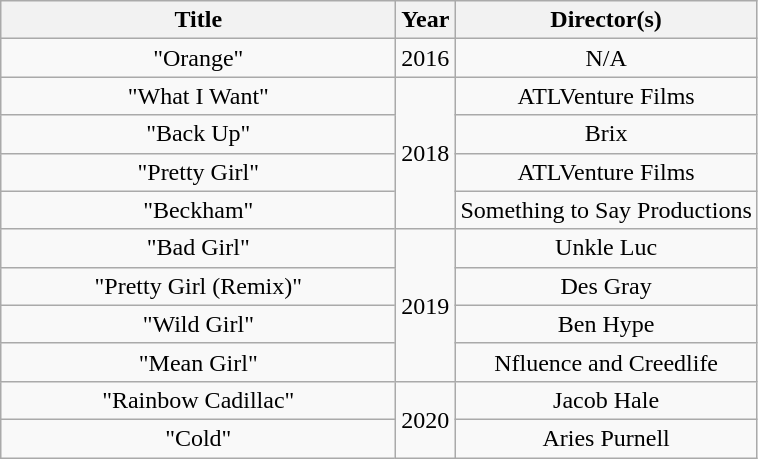<table class="wikitable plainrowheaders" style="text-align:center;">
<tr>
<th scope="col" style="width:16em;">Title</th>
<th scope="col">Year</th>
<th scope="col">Director(s)</th>
</tr>
<tr>
<td>"Orange"</td>
<td>2016</td>
<td>N/A</td>
</tr>
<tr>
<td>"What I Want"</td>
<td rowspan="4">2018</td>
<td>ATLVenture Films</td>
</tr>
<tr>
<td>"Back Up"</td>
<td>Brix</td>
</tr>
<tr>
<td>"Pretty Girl"</td>
<td>ATLVenture Films</td>
</tr>
<tr>
<td>"Beckham"</td>
<td>Something to Say Productions</td>
</tr>
<tr>
<td>"Bad Girl"</td>
<td rowspan="4">2019</td>
<td>Unkle Luc</td>
</tr>
<tr>
<td>"Pretty Girl (Remix)"<br></td>
<td>Des Gray</td>
</tr>
<tr>
<td>"Wild Girl"<br></td>
<td>Ben Hype</td>
</tr>
<tr>
<td>"Mean Girl"<br></td>
<td>Nfluence and Creedlife</td>
</tr>
<tr>
<td>"Rainbow Cadillac"</td>
<td rowspan="2">2020</td>
<td>Jacob Hale</td>
</tr>
<tr>
<td>"Cold"</td>
<td>Aries Purnell</td>
</tr>
</table>
